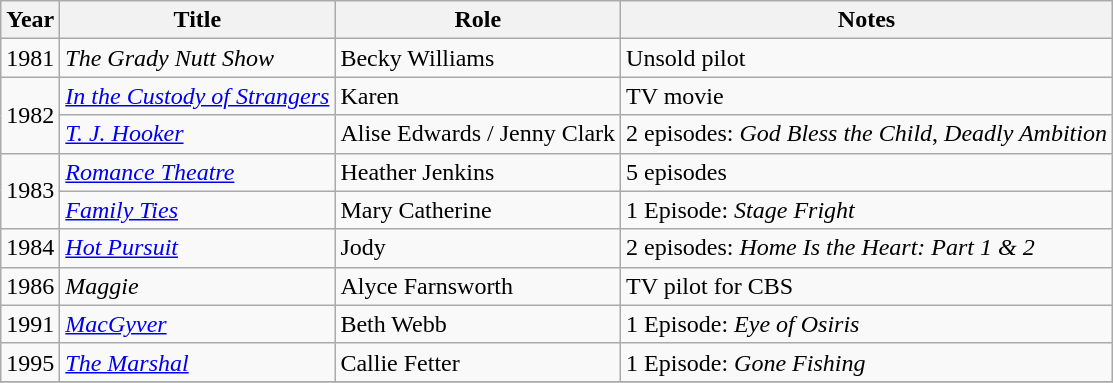<table class="wikitable sortable">
<tr>
<th>Year</th>
<th>Title</th>
<th>Role</th>
<th class="unsortable">Notes</th>
</tr>
<tr>
<td>1981</td>
<td><em>The Grady Nutt Show</em></td>
<td>Becky Williams</td>
<td>Unsold pilot</td>
</tr>
<tr>
<td rowspan="2">1982</td>
<td><em><a href='#'>In the Custody of Strangers</a></em></td>
<td>Karen</td>
<td>TV movie</td>
</tr>
<tr>
<td><em><a href='#'>T. J. Hooker</a></em></td>
<td>Alise Edwards / Jenny Clark</td>
<td>2 episodes: <em>God Bless the Child</em>, <em>Deadly Ambition</em></td>
</tr>
<tr>
<td rowspan="2">1983</td>
<td><em><a href='#'>Romance Theatre</a></em></td>
<td>Heather Jenkins</td>
<td>5 episodes</td>
</tr>
<tr>
<td><em><a href='#'>Family Ties</a></em></td>
<td>Mary Catherine</td>
<td>1 Episode: <em>Stage Fright</em></td>
</tr>
<tr>
<td>1984</td>
<td><em><a href='#'>Hot Pursuit</a></em></td>
<td>Jody</td>
<td>2 episodes: <em>Home Is the Heart: Part 1 & 2</em></td>
</tr>
<tr>
<td>1986</td>
<td><em>Maggie</em></td>
<td>Alyce Farnsworth</td>
<td>TV pilot for CBS</td>
</tr>
<tr>
<td>1991</td>
<td><em><a href='#'>MacGyver</a></em></td>
<td>Beth Webb</td>
<td>1 Episode: <em>Eye of Osiris</em></td>
</tr>
<tr>
<td>1995</td>
<td><em><a href='#'>The Marshal</a></em></td>
<td>Callie Fetter</td>
<td>1 Episode: <em>Gone Fishing</em></td>
</tr>
<tr>
</tr>
</table>
